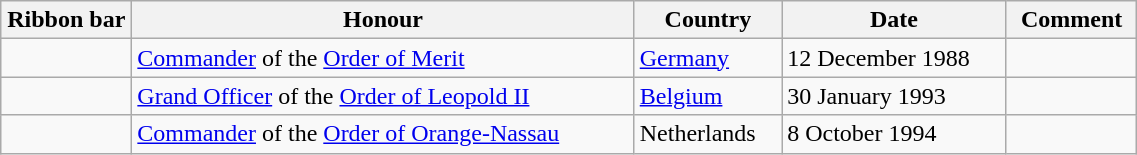<table class="wikitable" style="width:60%;">
<tr>
<th style="width:80px;">Ribbon bar</th>
<th>Honour</th>
<th>Country</th>
<th>Date</th>
<th>Comment</th>
</tr>
<tr>
<td></td>
<td><a href='#'>Commander</a> of the <a href='#'>Order of Merit</a></td>
<td><a href='#'>Germany</a></td>
<td>12 December 1988</td>
<td></td>
</tr>
<tr>
<td></td>
<td><a href='#'>Grand Officer</a> of the <a href='#'>Order of Leopold II</a></td>
<td><a href='#'>Belgium</a></td>
<td>30 January 1993</td>
<td></td>
</tr>
<tr>
<td></td>
<td><a href='#'>Commander</a> of the <a href='#'>Order of Orange-Nassau</a></td>
<td>Netherlands</td>
<td>8 October 1994</td>
<td></td>
</tr>
</table>
